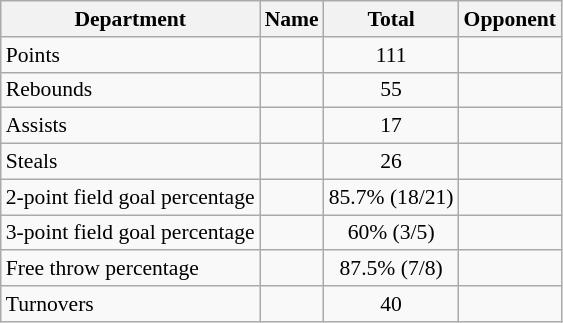<table class="wikitable" style="font-size: 90%;">
<tr>
<th>Department</th>
<th>Name</th>
<th>Total</th>
<th>Opponent</th>
</tr>
<tr>
<td>Points</td>
<td></td>
<td align=center>111</td>
<td></td>
</tr>
<tr>
<td>Rebounds</td>
<td></td>
<td align=center>55</td>
<td></td>
</tr>
<tr>
<td>Assists</td>
<td></td>
<td align=center>17</td>
<td></td>
</tr>
<tr>
<td>Steals</td>
<td></td>
<td align=center>26</td>
<td></td>
</tr>
<tr>
<td>2-point field goal percentage</td>
<td></td>
<td align=center>85.7% (18/21)</td>
<td></td>
</tr>
<tr>
<td>3-point field goal percentage</td>
<td></td>
<td align=center>60% (3/5)</td>
<td></td>
</tr>
<tr>
<td>Free throw percentage</td>
<td></td>
<td align=center>87.5% (7/8)</td>
<td></td>
</tr>
<tr>
<td>Turnovers</td>
<td></td>
<td align=center>40</td>
<td></td>
</tr>
</table>
